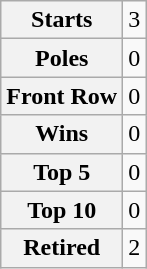<table class="wikitable" style="text-align:center">
<tr>
<th>Starts</th>
<td>3</td>
</tr>
<tr>
<th>Poles</th>
<td>0</td>
</tr>
<tr>
<th>Front Row</th>
<td>0</td>
</tr>
<tr>
<th>Wins</th>
<td>0</td>
</tr>
<tr>
<th>Top 5</th>
<td>0</td>
</tr>
<tr>
<th>Top 10</th>
<td>0</td>
</tr>
<tr>
<th>Retired</th>
<td>2</td>
</tr>
</table>
